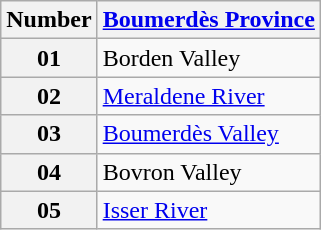<table class="wikitable sortable">
<tr>
<th>Number</th>
<th><a href='#'>Boumerdès Province</a></th>
</tr>
<tr>
<th>01</th>
<td>Borden Valley</td>
</tr>
<tr>
<th>02</th>
<td><a href='#'>Meraldene River</a></td>
</tr>
<tr>
<th>03</th>
<td><a href='#'>Boumerdès Valley</a></td>
</tr>
<tr>
<th>04</th>
<td>Bovron Valley</td>
</tr>
<tr>
<th>05</th>
<td><a href='#'>Isser River</a></td>
</tr>
</table>
